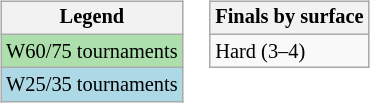<table>
<tr valign="top">
<td><br><table class="wikitable" style="font-size:85%">
<tr>
<th>Legend</th>
</tr>
<tr style="background:#addfad;">
<td>W60/75 tournaments</td>
</tr>
<tr style="background:lightblue;">
<td>W25/35 tournaments</td>
</tr>
</table>
</td>
<td><br><table class="wikitable" style="font-size:85%">
<tr>
<th>Finals by surface</th>
</tr>
<tr>
<td>Hard (3–4)</td>
</tr>
</table>
</td>
</tr>
</table>
